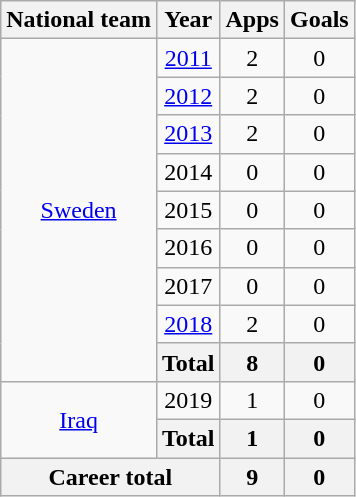<table class="wikitable" style="text-align:center">
<tr>
<th>National team</th>
<th>Year</th>
<th>Apps</th>
<th>Goals</th>
</tr>
<tr>
<td rowspan="9"><a href='#'>Sweden</a></td>
<td><a href='#'>2011</a></td>
<td>2</td>
<td>0</td>
</tr>
<tr>
<td><a href='#'>2012</a></td>
<td>2</td>
<td>0</td>
</tr>
<tr>
<td><a href='#'>2013</a></td>
<td>2</td>
<td>0</td>
</tr>
<tr>
<td>2014</td>
<td>0</td>
<td>0</td>
</tr>
<tr>
<td>2015</td>
<td>0</td>
<td>0</td>
</tr>
<tr>
<td>2016</td>
<td>0</td>
<td>0</td>
</tr>
<tr>
<td>2017</td>
<td>0</td>
<td>0</td>
</tr>
<tr>
<td><a href='#'>2018</a></td>
<td>2</td>
<td>0</td>
</tr>
<tr>
<th>Total</th>
<th>8</th>
<th>0</th>
</tr>
<tr>
<td rowspan="2"><a href='#'>Iraq</a></td>
<td>2019</td>
<td>1</td>
<td>0</td>
</tr>
<tr>
<th>Total</th>
<th>1</th>
<th>0</th>
</tr>
<tr>
<th colspan="2">Career total</th>
<th>9</th>
<th>0</th>
</tr>
</table>
